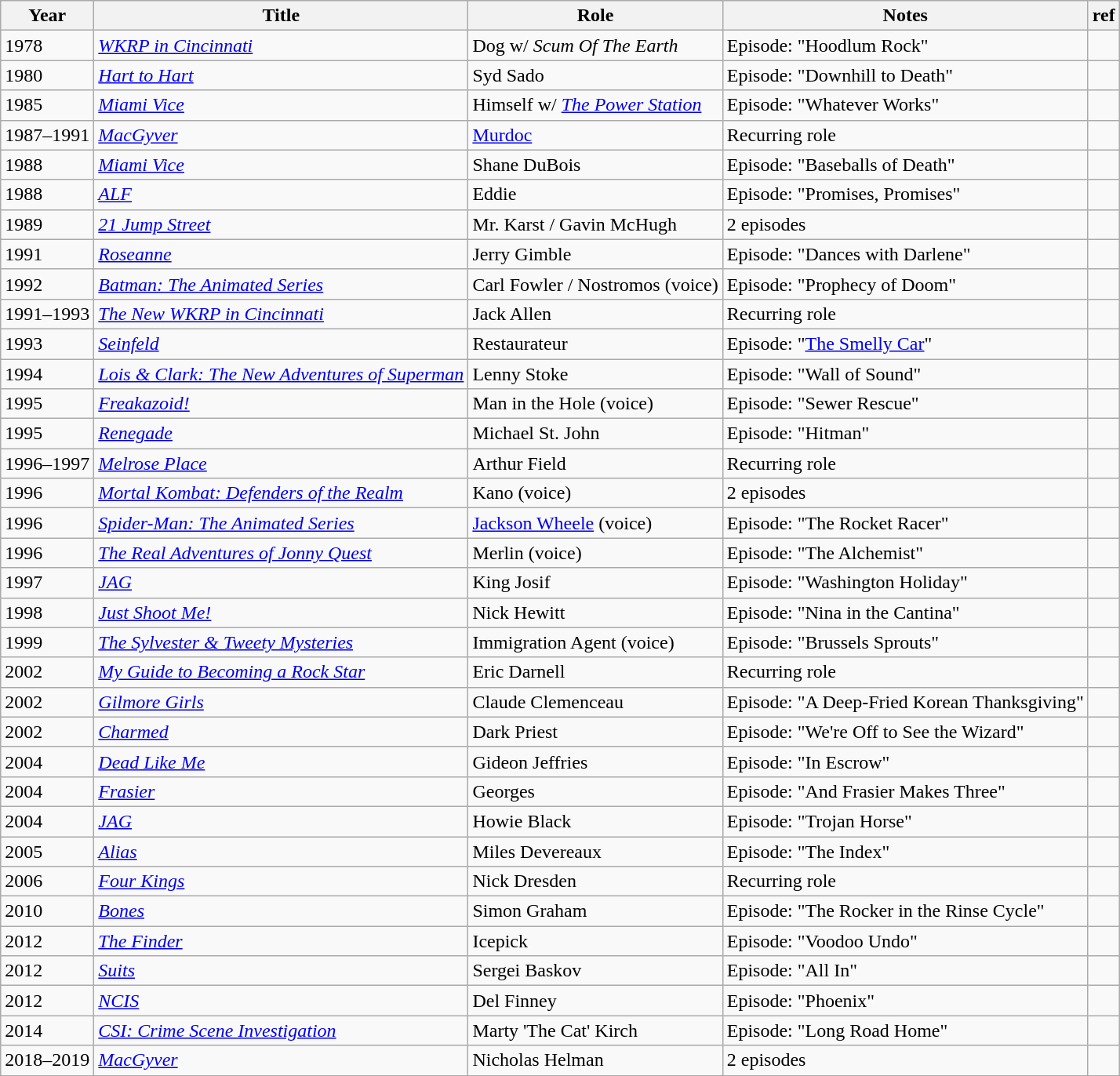<table class="wikitable sortable">
<tr>
<th>Year</th>
<th>Title</th>
<th>Role</th>
<th class="unsortable">Notes</th>
<th>ref</th>
</tr>
<tr>
<td>1978</td>
<td><em><a href='#'>WKRP in Cincinnati</a></em></td>
<td>Dog w/ <em>Scum Of The Earth</em></td>
<td>Episode: "Hoodlum Rock"</td>
<td></td>
</tr>
<tr>
<td>1980</td>
<td><em><a href='#'>Hart to Hart</a></em></td>
<td>Syd Sado</td>
<td>Episode: "Downhill to Death"</td>
<td></td>
</tr>
<tr>
<td>1985</td>
<td><em><a href='#'>Miami Vice</a></em></td>
<td>Himself w/ <em><a href='#'>The Power Station</a></em></td>
<td>Episode: "Whatever Works"</td>
<td></td>
</tr>
<tr>
<td>1987–1991</td>
<td><em><a href='#'>MacGyver</a></em></td>
<td><a href='#'>Murdoc</a></td>
<td>Recurring role</td>
<td></td>
</tr>
<tr>
<td>1988</td>
<td><em><a href='#'>Miami Vice</a></em></td>
<td>Shane DuBois</td>
<td>Episode: "Baseballs of Death"</td>
<td></td>
</tr>
<tr>
<td>1988</td>
<td><em><a href='#'>ALF</a></em></td>
<td>Eddie</td>
<td>Episode: "Promises, Promises"</td>
<td></td>
</tr>
<tr>
<td>1989</td>
<td><em><a href='#'>21 Jump Street </a></em></td>
<td>Mr. Karst / Gavin McHugh</td>
<td>2 episodes</td>
</tr>
<tr>
<td>1991</td>
<td><em><a href='#'>Roseanne</a></em></td>
<td>Jerry Gimble</td>
<td>Episode: "Dances with Darlene"</td>
<td></td>
</tr>
<tr>
<td>1992</td>
<td><em><a href='#'>Batman: The Animated Series</a></em></td>
<td>Carl Fowler / Nostromos (voice)</td>
<td>Episode: "Prophecy of Doom"</td>
<td></td>
</tr>
<tr>
<td>1991–1993</td>
<td><em><a href='#'>The New WKRP in Cincinnati</a></em></td>
<td>Jack Allen</td>
<td>Recurring role</td>
<td></td>
</tr>
<tr>
<td>1993</td>
<td><em><a href='#'>Seinfeld</a></em></td>
<td>Restaurateur</td>
<td>Episode: "<a href='#'>The Smelly Car</a>"</td>
<td></td>
</tr>
<tr>
<td>1994</td>
<td><em><a href='#'>Lois & Clark: The New Adventures of Superman</a></em></td>
<td>Lenny Stoke</td>
<td>Episode: "Wall of Sound"</td>
<td></td>
</tr>
<tr>
<td>1995</td>
<td><em> <a href='#'>Freakazoid!</a></em></td>
<td>Man in the Hole (voice)</td>
<td>Episode: "Sewer Rescue"</td>
<td></td>
</tr>
<tr>
<td>1995</td>
<td><em><a href='#'>Renegade</a></em></td>
<td>Michael St. John</td>
<td>Episode: "Hitman"</td>
<td></td>
</tr>
<tr>
<td>1996–1997</td>
<td><em><a href='#'>Melrose Place</a></em></td>
<td>Arthur Field</td>
<td>Recurring role</td>
<td></td>
</tr>
<tr>
<td>1996</td>
<td><em><a href='#'>Mortal Kombat: Defenders of the Realm</a></em></td>
<td>Kano (voice)</td>
<td>2 episodes</td>
<td></td>
</tr>
<tr>
<td>1996</td>
<td><em><a href='#'>Spider-Man: The Animated Series</a></em></td>
<td><a href='#'>Jackson Wheele</a> (voice)</td>
<td>Episode: "The Rocket Racer"</td>
<td></td>
</tr>
<tr>
<td>1996</td>
<td><em><a href='#'>The Real Adventures of Jonny Quest</a></em></td>
<td>Merlin (voice)</td>
<td>Episode: "The Alchemist"</td>
<td></td>
</tr>
<tr>
<td>1997</td>
<td><em><a href='#'>JAG</a></em></td>
<td>King Josif</td>
<td>Episode: "Washington Holiday"</td>
<td></td>
</tr>
<tr>
<td>1998</td>
<td><em><a href='#'>Just Shoot Me!</a></em></td>
<td>Nick Hewitt</td>
<td>Episode: "Nina in the Cantina"</td>
<td></td>
</tr>
<tr>
<td>1999</td>
<td><em><a href='#'>The Sylvester & Tweety Mysteries</a></em></td>
<td>Immigration Agent (voice)</td>
<td>Episode: "Brussels Sprouts"</td>
<td></td>
</tr>
<tr>
<td>2002</td>
<td><em><a href='#'>My Guide to Becoming a Rock Star</a></em></td>
<td>Eric Darnell</td>
<td>Recurring role</td>
<td></td>
</tr>
<tr>
<td>2002</td>
<td><em><a href='#'>Gilmore Girls</a></em></td>
<td>Claude Clemenceau</td>
<td>Episode: "A Deep-Fried Korean Thanksgiving"</td>
<td></td>
</tr>
<tr>
<td>2002</td>
<td><em><a href='#'>Charmed</a></em></td>
<td>Dark Priest</td>
<td>Episode: "We're Off to See the Wizard"</td>
<td></td>
</tr>
<tr>
<td>2004</td>
<td><em><a href='#'>Dead Like Me</a></em></td>
<td>Gideon Jeffries</td>
<td>Episode: "In Escrow"</td>
<td></td>
</tr>
<tr>
<td>2004</td>
<td><em><a href='#'>Frasier</a></em></td>
<td>Georges</td>
<td>Episode: "And Frasier Makes Three"</td>
<td></td>
</tr>
<tr>
<td>2004</td>
<td><em><a href='#'>JAG</a></em></td>
<td>Howie Black</td>
<td>Episode: "Trojan Horse"</td>
<td></td>
</tr>
<tr>
<td>2005</td>
<td><em><a href='#'>Alias</a></em></td>
<td>Miles Devereaux</td>
<td>Episode: "The Index"</td>
<td></td>
</tr>
<tr>
<td>2006</td>
<td><em><a href='#'>Four Kings</a></em></td>
<td>Nick Dresden</td>
<td>Recurring role</td>
</tr>
<tr>
<td>2010</td>
<td><em><a href='#'>Bones</a></em></td>
<td>Simon Graham</td>
<td>Episode: "The Rocker in the Rinse Cycle"</td>
<td></td>
</tr>
<tr>
<td>2012</td>
<td><em><a href='#'>The Finder</a></em></td>
<td>Icepick</td>
<td>Episode: "Voodoo Undo"</td>
</tr>
<tr>
<td>2012</td>
<td><em><a href='#'>Suits</a></em></td>
<td>Sergei Baskov</td>
<td>Episode: "All In"</td>
<td></td>
</tr>
<tr>
<td>2012</td>
<td><em><a href='#'>NCIS</a></em></td>
<td>Del Finney</td>
<td>Episode: "Phoenix"</td>
<td></td>
</tr>
<tr>
<td>2014</td>
<td><em><a href='#'>CSI: Crime Scene Investigation</a></em></td>
<td>Marty 'The Cat' Kirch</td>
<td>Episode: "Long Road Home"</td>
<td></td>
</tr>
<tr>
<td>2018–2019</td>
<td><em><a href='#'>MacGyver</a></em></td>
<td>Nicholas Helman</td>
<td>2 episodes</td>
<td></td>
</tr>
<tr>
</tr>
</table>
